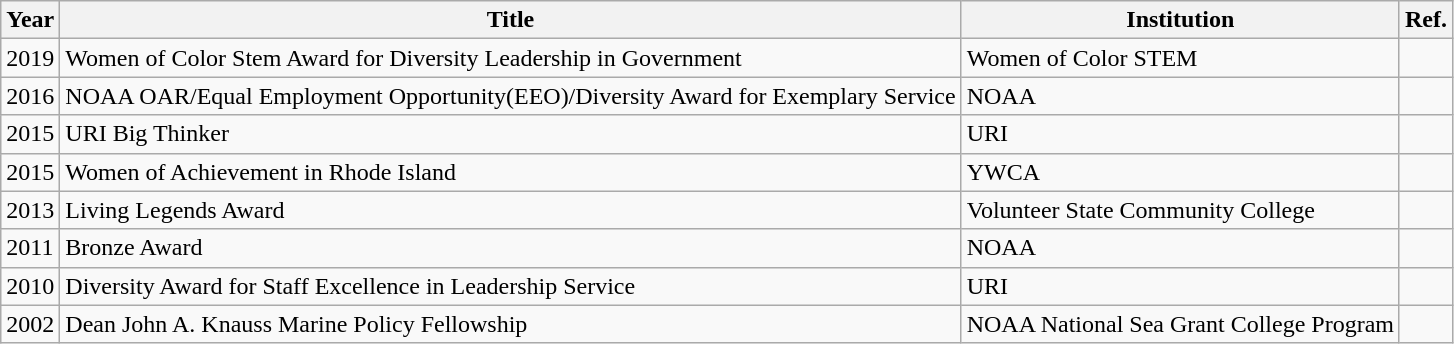<table class="wikitable">
<tr>
<th>Year</th>
<th>Title</th>
<th>Institution</th>
<th>Ref.</th>
</tr>
<tr>
<td>2019</td>
<td>Women of Color Stem Award for Diversity Leadership in Government</td>
<td>Women of Color STEM</td>
<td></td>
</tr>
<tr>
<td>2016</td>
<td>NOAA OAR/Equal Employment Opportunity(EEO)/Diversity Award for Exemplary Service</td>
<td>NOAA</td>
<td></td>
</tr>
<tr>
<td>2015</td>
<td>URI Big Thinker</td>
<td>URI</td>
<td></td>
</tr>
<tr>
<td>2015</td>
<td>Women of Achievement in Rhode Island</td>
<td>YWCA</td>
<td></td>
</tr>
<tr>
<td>2013</td>
<td>Living Legends Award</td>
<td>Volunteer State Community College</td>
<td></td>
</tr>
<tr>
<td>2011</td>
<td>Bronze Award</td>
<td>NOAA</td>
<td></td>
</tr>
<tr>
<td>2010</td>
<td>Diversity Award for Staff Excellence in Leadership Service</td>
<td>URI</td>
<td></td>
</tr>
<tr>
<td>2002</td>
<td>Dean John A. Knauss Marine Policy Fellowship</td>
<td>NOAA National Sea Grant College Program</td>
<td></td>
</tr>
</table>
